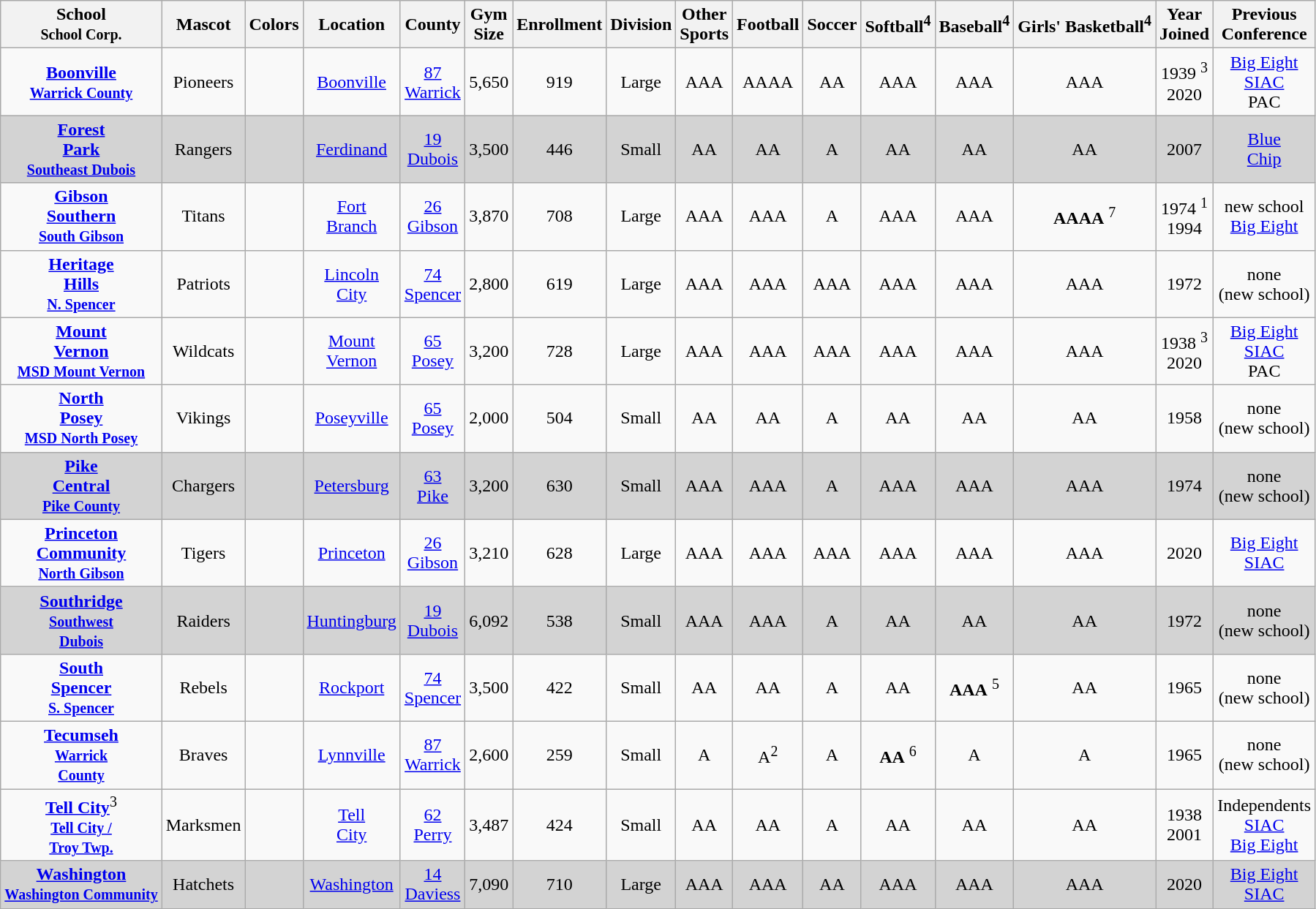<table class="wikitable" style="text-align:center;">
<tr>
<th>School <br> <small>School Corp.</small></th>
<th>Mascot</th>
<th>Colors</th>
<th>Location</th>
<th>County</th>
<th>Gym <br> Size</th>
<th>Enrollment</th>
<th>Division</th>
<th>Other <br> Sports</th>
<th>Football</th>
<th>Soccer</th>
<th>Softball<sup>4</sup></th>
<th>Baseball<sup>4</sup></th>
<th>Girls' Basketball<sup>4</sup></th>
<th>Year <br> Joined</th>
<th>Previous <br> Conference</th>
</tr>
<tr>
<td><strong><a href='#'>Boonville</a> <br> <small><a href='#'>Warrick County</a></small></strong></td>
<td>Pioneers</td>
<td> </td>
<td><a href='#'>Boonville</a></td>
<td><a href='#'>87 <br> Warrick</a></td>
<td>5,650</td>
<td>919</td>
<td>Large</td>
<td>AAA</td>
<td>AAAA</td>
<td>AA</td>
<td>AAA</td>
<td>AAA</td>
<td>AAA</td>
<td>1939 <sup>3</sup> <br>2020</td>
<td><a href='#'>Big Eight</a> <br> <a href='#'>SIAC</a> <br> PAC</td>
</tr>
<tr bgcolor=#D3D3D3>
<td><strong><a href='#'>Forest <br> Park</a> <br> <small><a href='#'>Southeast Dubois</a></small></strong></td>
<td>Rangers</td>
<td>  <br> </td>
<td><a href='#'>Ferdinand</a></td>
<td><a href='#'>19<br>Dubois</a></td>
<td>3,500</td>
<td>446</td>
<td>Small</td>
<td>AA</td>
<td>AA</td>
<td>A</td>
<td>AA</td>
<td>AA</td>
<td>AA</td>
<td>2007</td>
<td><a href='#'>Blue <br> Chip</a></td>
</tr>
<tr>
<td><strong><a href='#'>Gibson <br> Southern</a></strong> <br> <strong><small><a href='#'>South Gibson</a></small></strong></td>
<td>Titans</td>
<td>  <br>  </td>
<td><a href='#'>Fort <br> Branch</a></td>
<td><a href='#'>26<br>Gibson</a></td>
<td>3,870</td>
<td>708</td>
<td>Large</td>
<td>AAA</td>
<td>AAA</td>
<td>A</td>
<td>AAA</td>
<td>AAA</td>
<td><strong>AAAA</strong> <sup>7</sup></td>
<td>1974 <sup>1</sup> <br>1994</td>
<td>new school<br><a href='#'>Big Eight</a></td>
</tr>
<tr>
<td><strong><a href='#'>Heritage <br> Hills</a> <br> <small><a href='#'>N. Spencer</a></small></strong></td>
<td>Patriots</td>
<td>  <br> </td>
<td><a href='#'>Lincoln <br> City</a></td>
<td><a href='#'>74<br>Spencer</a></td>
<td>2,800</td>
<td>619</td>
<td>Large</td>
<td>AAA</td>
<td>AAA</td>
<td>AAA</td>
<td>AAA</td>
<td>AAA</td>
<td>AAA</td>
<td>1972</td>
<td>none<br>(new school)</td>
</tr>
<tr>
<td><strong><a href='#'>Mount <br> Vernon</a> <br> <small> <a href='#'>MSD Mount Vernon</a> </small> </strong></td>
<td>Wildcats</td>
<td> </td>
<td><a href='#'>Mount <br> Vernon</a></td>
<td><a href='#'>65 <br> Posey</a></td>
<td>3,200</td>
<td>728</td>
<td>Large</td>
<td>AAA</td>
<td>AAA</td>
<td>AAA</td>
<td>AAA</td>
<td>AAA</td>
<td>AAA</td>
<td>1938 <sup>3</sup> <br> 2020</td>
<td><a href='#'>Big Eight</a> <br> <a href='#'>SIAC</a> <br> PAC</td>
</tr>
<tr>
<td><strong><a href='#'>North <br> Posey</a> <br> <small><a href='#'>MSD North Posey</a></small></strong></td>
<td>Vikings</td>
<td>  <br> </td>
<td><a href='#'>Poseyville</a></td>
<td><a href='#'>65<br>Posey</a></td>
<td>2,000</td>
<td>504</td>
<td>Small</td>
<td>AA</td>
<td>AA</td>
<td>A</td>
<td>AA</td>
<td>AA</td>
<td>AA</td>
<td>1958</td>
<td>none <br> (new school)</td>
</tr>
<tr bgcolor=#D3D3D3>
<td><strong><a href='#'>Pike <br> Central</a> <br> <small><a href='#'>Pike County</a></small></strong></td>
<td>Chargers</td>
<td>  <br> </td>
<td><a href='#'>Petersburg</a></td>
<td><a href='#'>63<br>Pike</a></td>
<td>3,200</td>
<td>630</td>
<td>Small</td>
<td>AAA</td>
<td>AAA</td>
<td>A</td>
<td>AAA</td>
<td>AAA</td>
<td>AAA</td>
<td>1974</td>
<td>none<br>(new school)</td>
</tr>
<tr>
<td><strong><a href='#'>Princeton <br> Community</a> <br> <small> <a href='#'>North Gibson</a> </small> </strong></td>
<td>Tigers</td>
<td>  </td>
<td><a href='#'>Princeton</a></td>
<td><a href='#'>26 <br> Gibson</a></td>
<td>3,210</td>
<td>628</td>
<td>Large</td>
<td>AAA</td>
<td>AAA</td>
<td>AAA</td>
<td>AAA</td>
<td>AAA</td>
<td>AAA</td>
<td>2020</td>
<td><a href='#'>Big Eight</a> <br> <a href='#'>SIAC</a></td>
</tr>
<tr bgcolor=#D3D3D3>
<td><strong><a href='#'>Southridge</a> <br> <small><a href='#'>Southwest <br> Dubois</a></small></strong></td>
<td>Raiders</td>
<td>  <br> </td>
<td><a href='#'>Huntingburg</a></td>
<td><a href='#'>19<br>Dubois</a></td>
<td>6,092</td>
<td>538</td>
<td>Small</td>
<td>AAA</td>
<td>AAA</td>
<td>A</td>
<td>AA</td>
<td>AA</td>
<td>AA</td>
<td>1972</td>
<td>none<br>(new school)</td>
</tr>
<tr>
<td><strong><a href='#'>South <br> Spencer</a> <br> <small><a href='#'>S. Spencer</a></small></strong></td>
<td>Rebels</td>
<td>  <br> </td>
<td><a href='#'>Rockport</a></td>
<td><a href='#'>74<br>Spencer</a></td>
<td>3,500</td>
<td>422</td>
<td>Small</td>
<td>AA</td>
<td>AA</td>
<td>A</td>
<td>AA</td>
<td><strong>AAA</strong> <sup>5</sup></td>
<td>AA</td>
<td>1965</td>
<td>none<br>(new school)</td>
</tr>
<tr>
<td><strong><a href='#'>Tecumseh</a> <br> <small><a href='#'>Warrick <br> County</a></small></strong></td>
<td>Braves</td>
<td>  <br> </td>
<td><a href='#'>Lynnville</a></td>
<td><a href='#'>87<br>Warrick</a></td>
<td>2,600</td>
<td>259</td>
<td>Small</td>
<td>A</td>
<td>A<sup>2</sup></td>
<td>A</td>
<td><strong>AA</strong> <sup>6</sup></td>
<td>A</td>
<td>A</td>
<td>1965</td>
<td>none<br>(new school)</td>
</tr>
<tr>
<td><strong><a href='#'>Tell City</a></strong><sup>3</sup> <br> <small><strong><a href='#'>Tell City / <br> Troy Twp.</a></strong></small></td>
<td>Marksmen</td>
<td> <br> </td>
<td><a href='#'>Tell <br> City</a></td>
<td><a href='#'>62<br>Perry</a></td>
<td>3,487</td>
<td>424</td>
<td>Small</td>
<td>AA</td>
<td>AA</td>
<td>A</td>
<td>AA</td>
<td>AA</td>
<td>AA</td>
<td>1938<br>2001</td>
<td>Independents<br><a href='#'>SIAC</a><br><a href='#'>Big Eight</a></td>
</tr>
<tr bgcolor=#D3D3D3>
<td><strong><a href='#'>Washington</a>  <br> <small> <a href='#'>Washington Community</a> </small> </strong></td>
<td>Hatchets</td>
<td> </td>
<td><a href='#'>Washington</a></td>
<td><a href='#'>14 <br> Daviess</a></td>
<td>7,090</td>
<td>710</td>
<td>Large</td>
<td>AAA</td>
<td>AAA</td>
<td>AA</td>
<td>AAA</td>
<td>AAA</td>
<td>AAA</td>
<td>2020</td>
<td><a href='#'>Big Eight</a> <br> <a href='#'>SIAC</a></td>
</tr>
</table>
